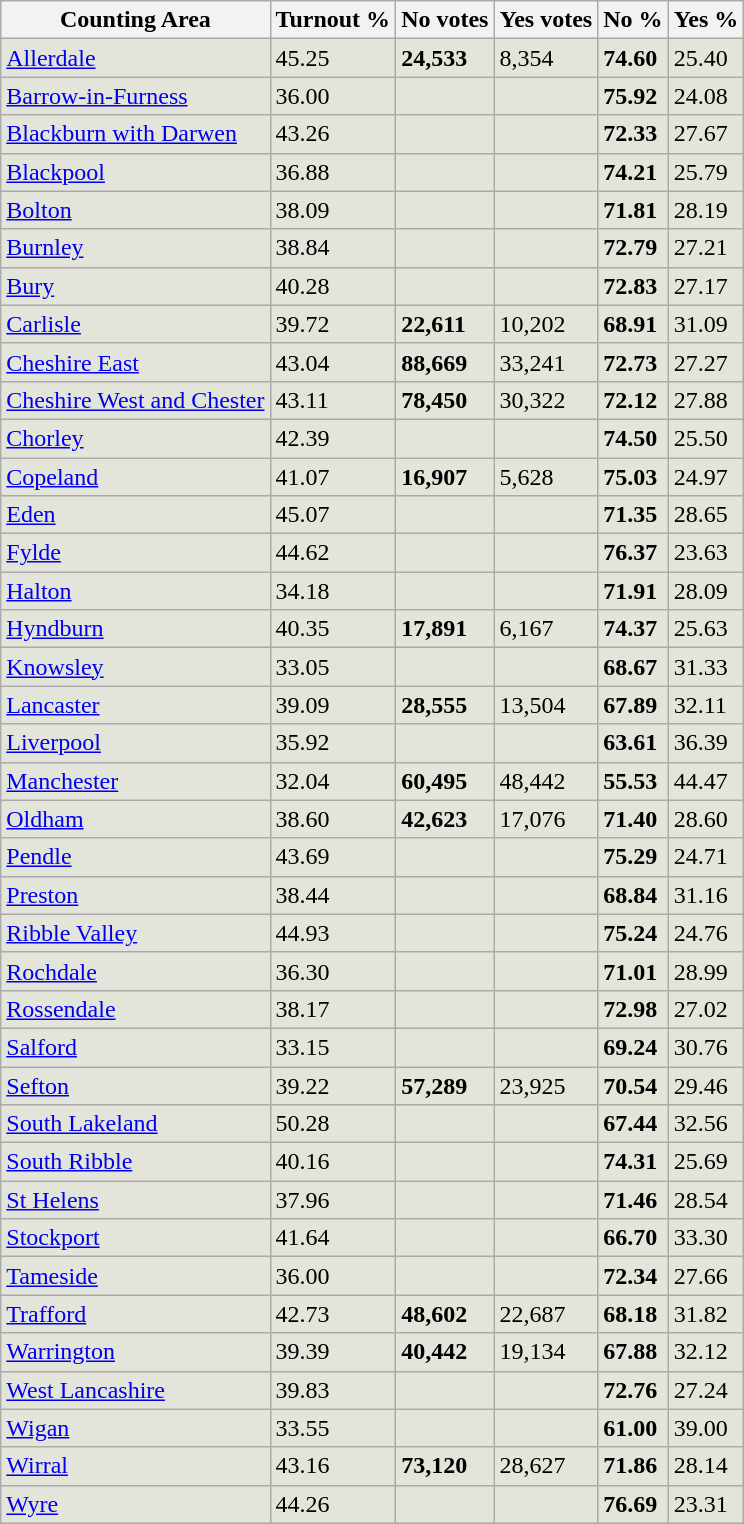<table class="wikitable sortable">
<tr>
<th>Counting Area</th>
<th>Turnout %</th>
<th>No votes</th>
<th>Yes votes</th>
<th>No %</th>
<th>Yes %</th>
</tr>
<tr style="background:#E3E4DA;">
<td><a href='#'>Allerdale</a></td>
<td>45.25</td>
<td><strong>24,533</strong></td>
<td>8,354</td>
<td><strong>74.60</strong></td>
<td>25.40</td>
</tr>
<tr style="background:#E3E4DA;">
<td><a href='#'>Barrow-in-Furness</a></td>
<td>36.00</td>
<td><strong></strong></td>
<td></td>
<td><strong>75.92</strong></td>
<td>24.08</td>
</tr>
<tr style="background:#E3E4DA;">
<td><a href='#'>Blackburn with Darwen</a></td>
<td>43.26</td>
<td><strong></strong></td>
<td></td>
<td><strong>72.33</strong></td>
<td>27.67</td>
</tr>
<tr style="background:#E3E4DA;">
<td><a href='#'>Blackpool</a></td>
<td>36.88</td>
<td><strong></strong></td>
<td></td>
<td><strong>74.21</strong></td>
<td>25.79</td>
</tr>
<tr style="background:#E3E4DA;">
<td><a href='#'>Bolton</a></td>
<td>38.09</td>
<td><strong></strong></td>
<td></td>
<td><strong>71.81</strong></td>
<td>28.19</td>
</tr>
<tr style="background:#E3E4DA;">
<td><a href='#'>Burnley</a></td>
<td>38.84</td>
<td><strong></strong></td>
<td></td>
<td><strong>72.79</strong></td>
<td>27.21</td>
</tr>
<tr style="background:#E3E4DA;">
<td><a href='#'>Bury</a></td>
<td>40.28</td>
<td><strong></strong></td>
<td></td>
<td><strong>72.83</strong></td>
<td>27.17</td>
</tr>
<tr style="background:#E3E4DA;">
<td><a href='#'>Carlisle</a></td>
<td>39.72</td>
<td><strong>22,611</strong></td>
<td>10,202</td>
<td><strong>68.91</strong></td>
<td>31.09</td>
</tr>
<tr style="background:#E3E4DA;">
<td><a href='#'>Cheshire East</a></td>
<td>43.04</td>
<td><strong>88,669</strong></td>
<td>33,241</td>
<td><strong>72.73</strong></td>
<td>27.27</td>
</tr>
<tr style="background:#E3E4DA;">
<td><a href='#'>Cheshire West and Chester</a></td>
<td>43.11</td>
<td><strong>78,450</strong></td>
<td>30,322</td>
<td><strong>72.12</strong></td>
<td>27.88</td>
</tr>
<tr style="background:#E3E4DA;">
<td><a href='#'>Chorley</a></td>
<td>42.39</td>
<td><strong></strong></td>
<td></td>
<td><strong>74.50</strong></td>
<td>25.50</td>
</tr>
<tr style="background:#E3E4DA;">
<td><a href='#'>Copeland</a></td>
<td>41.07</td>
<td><strong>16,907</strong></td>
<td>5,628</td>
<td><strong>75.03</strong></td>
<td>24.97</td>
</tr>
<tr style="background:#E3E4DA;">
<td><a href='#'>Eden</a></td>
<td>45.07</td>
<td><strong></strong></td>
<td></td>
<td><strong>71.35</strong></td>
<td>28.65</td>
</tr>
<tr style="background:#E3E4DA;">
<td><a href='#'>Fylde</a></td>
<td>44.62</td>
<td><strong></strong></td>
<td></td>
<td><strong>76.37</strong></td>
<td>23.63</td>
</tr>
<tr style="background:#E3E4DA;">
<td><a href='#'>Halton</a></td>
<td>34.18</td>
<td><strong></strong></td>
<td></td>
<td><strong>71.91</strong></td>
<td>28.09</td>
</tr>
<tr style="background:#E3E4DA;">
<td><a href='#'>Hyndburn</a></td>
<td>40.35</td>
<td><strong>17,891</strong></td>
<td>6,167</td>
<td><strong>74.37</strong></td>
<td>25.63</td>
</tr>
<tr style="background:#E3E4DA;">
<td><a href='#'>Knowsley</a></td>
<td>33.05</td>
<td><strong></strong></td>
<td></td>
<td><strong>68.67</strong></td>
<td>31.33</td>
</tr>
<tr style="background:#E3E4DA;">
<td><a href='#'>Lancaster</a></td>
<td>39.09</td>
<td><strong>28,555</strong></td>
<td>13,504</td>
<td><strong>67.89</strong></td>
<td>32.11</td>
</tr>
<tr style="background:#E3E4DA;">
<td><a href='#'>Liverpool</a></td>
<td>35.92</td>
<td><strong></strong></td>
<td></td>
<td><strong>63.61</strong></td>
<td>36.39</td>
</tr>
<tr style="background:#E3E4DA;">
<td><a href='#'>Manchester</a></td>
<td>32.04</td>
<td><strong>60,495</strong></td>
<td>48,442</td>
<td><strong>55.53</strong></td>
<td>44.47</td>
</tr>
<tr style="background:#E3E4DA;">
<td><a href='#'>Oldham</a></td>
<td>38.60</td>
<td><strong>42,623</strong></td>
<td>17,076</td>
<td><strong>71.40</strong></td>
<td>28.60</td>
</tr>
<tr style="background:#E3E4DA;">
<td><a href='#'>Pendle</a></td>
<td>43.69</td>
<td><strong></strong></td>
<td></td>
<td><strong>75.29</strong></td>
<td>24.71</td>
</tr>
<tr style="background:#E3E4DA;">
<td><a href='#'>Preston</a></td>
<td>38.44</td>
<td><strong></strong></td>
<td></td>
<td><strong>68.84</strong></td>
<td>31.16</td>
</tr>
<tr style="background:#E3E4DA;">
<td><a href='#'>Ribble Valley</a></td>
<td>44.93</td>
<td><strong></strong></td>
<td></td>
<td><strong>75.24</strong></td>
<td>24.76</td>
</tr>
<tr style="background:#E3E4DA;">
<td><a href='#'>Rochdale</a></td>
<td>36.30</td>
<td><strong></strong></td>
<td></td>
<td><strong>71.01</strong></td>
<td>28.99</td>
</tr>
<tr style="background:#E3E4DA;">
<td><a href='#'>Rossendale</a></td>
<td>38.17</td>
<td><strong></strong></td>
<td></td>
<td><strong>72.98</strong></td>
<td>27.02</td>
</tr>
<tr style="background:#E3E4DA;">
<td><a href='#'>Salford</a></td>
<td>33.15</td>
<td><strong></strong></td>
<td></td>
<td><strong>69.24</strong></td>
<td>30.76</td>
</tr>
<tr style="background:#E3E4DA;">
<td><a href='#'>Sefton</a></td>
<td>39.22</td>
<td><strong>57,289</strong></td>
<td>23,925</td>
<td><strong>70.54</strong></td>
<td>29.46</td>
</tr>
<tr style="background:#E3E4DA;">
<td><a href='#'>South Lakeland</a></td>
<td>50.28</td>
<td><strong></strong></td>
<td></td>
<td><strong>67.44</strong></td>
<td>32.56</td>
</tr>
<tr style="background:#E3E4DA;">
<td><a href='#'>South Ribble</a></td>
<td>40.16</td>
<td><strong></strong></td>
<td></td>
<td><strong>74.31</strong></td>
<td>25.69</td>
</tr>
<tr style="background:#E3E4DA;">
<td><a href='#'>St Helens</a></td>
<td>37.96</td>
<td><strong></strong></td>
<td></td>
<td><strong>71.46</strong></td>
<td>28.54</td>
</tr>
<tr style="background:#E3E4DA;">
<td><a href='#'>Stockport</a></td>
<td>41.64</td>
<td><strong></strong></td>
<td></td>
<td><strong>66.70</strong></td>
<td>33.30</td>
</tr>
<tr style="background:#E3E4DA;">
<td><a href='#'>Tameside</a></td>
<td>36.00</td>
<td><strong></strong></td>
<td></td>
<td><strong>72.34</strong></td>
<td>27.66</td>
</tr>
<tr style="background:#E3E4DA;">
<td><a href='#'>Trafford</a></td>
<td>42.73</td>
<td><strong>48,602</strong></td>
<td>22,687</td>
<td><strong>68.18</strong></td>
<td>31.82</td>
</tr>
<tr style="background:#E3E4DA;">
<td><a href='#'>Warrington</a></td>
<td>39.39</td>
<td><strong>40,442</strong></td>
<td>19,134</td>
<td><strong>67.88</strong></td>
<td>32.12</td>
</tr>
<tr style="background:#E3E4DA;">
<td><a href='#'>West Lancashire</a></td>
<td>39.83</td>
<td><strong></strong></td>
<td></td>
<td><strong>72.76</strong></td>
<td>27.24</td>
</tr>
<tr style="background:#E3E4DA;">
<td><a href='#'>Wigan</a></td>
<td>33.55</td>
<td><strong></strong></td>
<td></td>
<td><strong>61.00</strong></td>
<td>39.00</td>
</tr>
<tr style="background:#E3E4DA;">
<td><a href='#'>Wirral</a></td>
<td>43.16</td>
<td><strong>73,120</strong></td>
<td>28,627</td>
<td><strong>71.86</strong></td>
<td>28.14</td>
</tr>
<tr style="background:#E3E4DA;">
<td><a href='#'>Wyre</a></td>
<td>44.26</td>
<td><strong></strong></td>
<td></td>
<td><strong>76.69</strong></td>
<td>23.31</td>
</tr>
</table>
